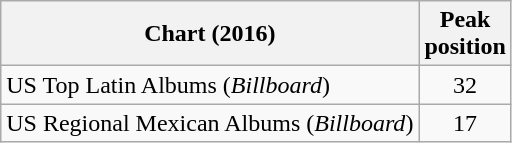<table class="wikitable sortable plainrowheaders" style="text-align:center">
<tr>
<th align="left">Chart (2016)</th>
<th style="text-align:center;">Peak<br>position</th>
</tr>
<tr>
<td align="left">US Top Latin Albums (<em>Billboard</em>)</td>
<td align="center">32</td>
</tr>
<tr>
<td align="left">US Regional Mexican Albums (<em>Billboard</em>)</td>
<td align="center">17</td>
</tr>
</table>
